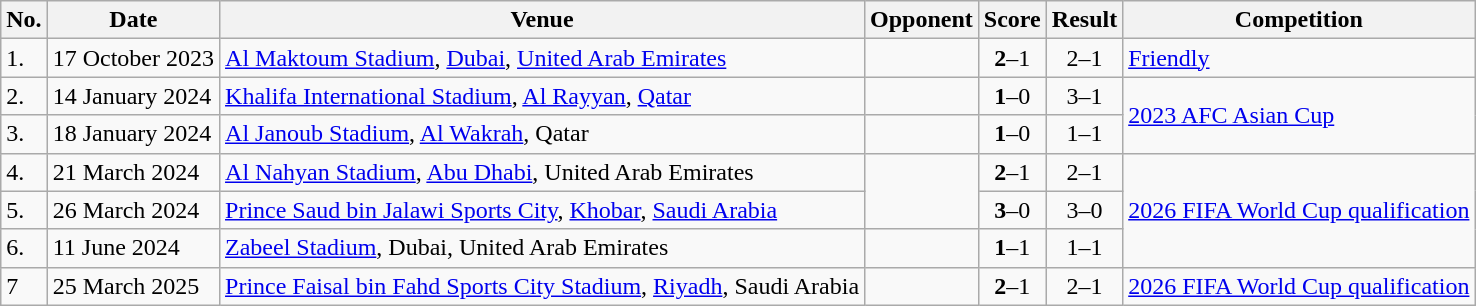<table class="wikitable">
<tr>
<th>No.</th>
<th>Date</th>
<th>Venue</th>
<th>Opponent</th>
<th>Score</th>
<th>Result</th>
<th>Competition</th>
</tr>
<tr>
<td>1.</td>
<td>17 October 2023</td>
<td><a href='#'>Al Maktoum Stadium</a>, <a href='#'>Dubai</a>, <a href='#'>United Arab Emirates</a></td>
<td></td>
<td align=center><strong>2</strong>–1</td>
<td align=center>2–1</td>
<td><a href='#'>Friendly</a></td>
</tr>
<tr>
<td>2.</td>
<td>14 January 2024</td>
<td><a href='#'>Khalifa International Stadium</a>, <a href='#'>Al Rayyan</a>, <a href='#'>Qatar</a></td>
<td></td>
<td align=center><strong>1</strong>–0</td>
<td align=center>3–1</td>
<td rowspan=2><a href='#'>2023 AFC Asian Cup</a></td>
</tr>
<tr>
<td>3.</td>
<td>18 January 2024</td>
<td><a href='#'>Al Janoub Stadium</a>, <a href='#'>Al Wakrah</a>, Qatar</td>
<td></td>
<td align=center><strong>1</strong>–0</td>
<td align=center>1–1</td>
</tr>
<tr>
<td>4.</td>
<td>21 March 2024</td>
<td><a href='#'>Al Nahyan Stadium</a>, <a href='#'>Abu Dhabi</a>, United Arab Emirates</td>
<td rowspan=2></td>
<td align=center><strong>2</strong>–1</td>
<td align=center>2–1</td>
<td rowspan=3><a href='#'>2026 FIFA World Cup qualification</a></td>
</tr>
<tr>
<td>5.</td>
<td>26 March 2024</td>
<td><a href='#'>Prince Saud bin Jalawi Sports City</a>, <a href='#'>Khobar</a>, <a href='#'>Saudi Arabia</a></td>
<td align=center><strong>3</strong>–0</td>
<td align=center>3–0</td>
</tr>
<tr>
<td>6.</td>
<td>11 June 2024</td>
<td><a href='#'>Zabeel Stadium</a>, Dubai, United Arab Emirates</td>
<td></td>
<td align=center><strong>1</strong>–1</td>
<td align=center>1–1</td>
</tr>
<tr>
<td>7</td>
<td>25 March 2025</td>
<td><a href='#'>Prince Faisal bin Fahd Sports City Stadium</a>, <a href='#'>Riyadh</a>, Saudi Arabia</td>
<td></td>
<td align=center><strong>2</strong>–1</td>
<td align=center>2–1</td>
<td><a href='#'>2026 FIFA World Cup qualification</a></td>
</tr>
</table>
